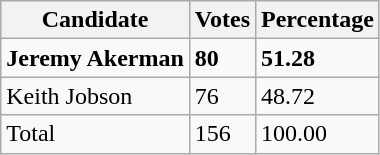<table class="wikitable">
<tr>
<th>Candidate</th>
<th>Votes</th>
<th>Percentage</th>
</tr>
<tr>
<td><strong>Jeremy Akerman</strong></td>
<td><strong>80</strong></td>
<td><strong>51.28</strong></td>
</tr>
<tr>
<td>Keith Jobson</td>
<td>76</td>
<td>48.72</td>
</tr>
<tr>
<td>Total</td>
<td>156</td>
<td>100.00</td>
</tr>
</table>
